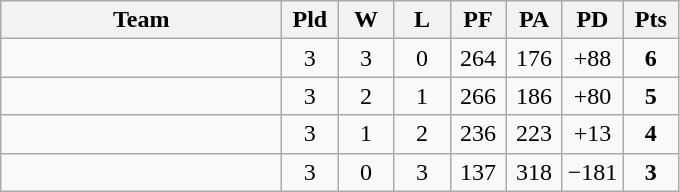<table class=wikitable style="text-align:center">
<tr>
<th width=180>Team</th>
<th width=30>Pld</th>
<th width=30>W</th>
<th width=30>L</th>
<th width=30>PF</th>
<th width=30>PA</th>
<th width=30>PD</th>
<th width=30>Pts</th>
</tr>
<tr>
<td align="left"></td>
<td>3</td>
<td>3</td>
<td>0</td>
<td>264</td>
<td>176</td>
<td>+88</td>
<td><strong>6</strong></td>
</tr>
<tr>
<td align="left"></td>
<td>3</td>
<td>2</td>
<td>1</td>
<td>266</td>
<td>186</td>
<td>+80</td>
<td><strong>5</strong></td>
</tr>
<tr>
<td align="left"></td>
<td>3</td>
<td>1</td>
<td>2</td>
<td>236</td>
<td>223</td>
<td>+13</td>
<td><strong>4</strong></td>
</tr>
<tr>
<td align="left"></td>
<td>3</td>
<td>0</td>
<td>3</td>
<td>137</td>
<td>318</td>
<td>−181</td>
<td><strong>3</strong></td>
</tr>
</table>
